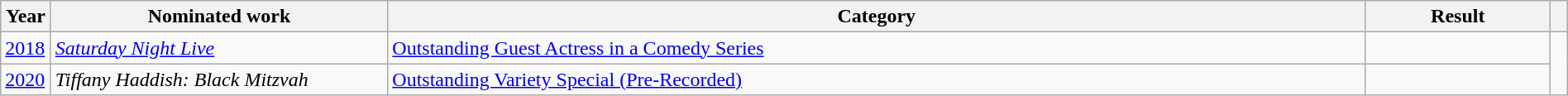<table style="width:100%;" class="wikitable sortable">
<tr>
<th style="width:1%;" scope="col">Year</th>
<th style="width:20%;" scope="col">Nominated work</th>
<th style="width:58%;" scope="col">Category</th>
<th style="width:11%;" scope="col">Result</th>
<th style="width:1%;" scope="col"></th>
</tr>
<tr>
<td><a href='#'>2018</a></td>
<td><em><a href='#'>Saturday Night Live</a></em></td>
<td><a href='#'>Outstanding Guest Actress in a Comedy Series</a></td>
<td></td>
<td style="text-align:center;" rowspan="2"></td>
</tr>
<tr>
<td><a href='#'>2020</a></td>
<td><em>Tiffany Haddish: Black Mitzvah</em></td>
<td><a href='#'>Outstanding Variety Special (Pre-Recorded)</a></td>
<td></td>
</tr>
</table>
